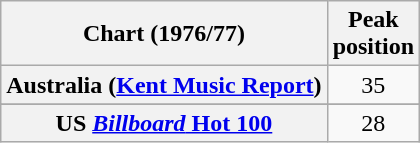<table class="wikitable sortable plainrowheaders" style="text-align:center">
<tr>
<th>Chart (1976/77)</th>
<th>Peak<br>position</th>
</tr>
<tr>
<th scope = "row">Australia (<a href='#'>Kent Music Report</a>)</th>
<td>35</td>
</tr>
<tr>
</tr>
<tr>
</tr>
<tr>
</tr>
<tr>
<th scope = "row">US <a href='#'><em>Billboard</em> Hot 100</a></th>
<td>28</td>
</tr>
</table>
